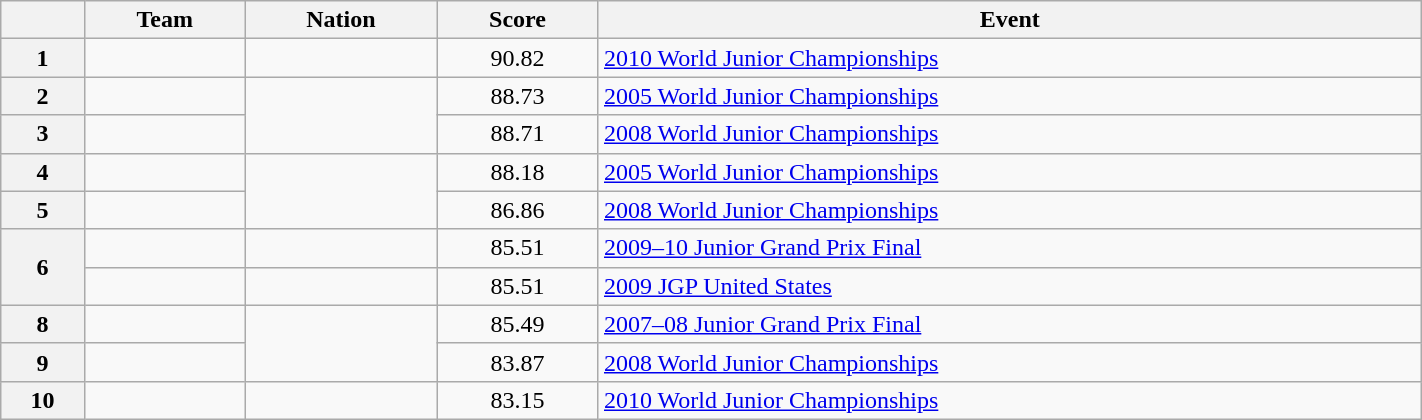<table class="wikitable unsortable" style="text-align:left; width:75%">
<tr>
<th scope="col"></th>
<th scope="col">Team</th>
<th scope="col">Nation</th>
<th scope="col">Score</th>
<th scope="col">Event</th>
</tr>
<tr>
<th scope="row">1</th>
<td></td>
<td></td>
<td style="text-align:center;">90.82</td>
<td><a href='#'>2010 World Junior Championships</a></td>
</tr>
<tr>
<th scope="row">2</th>
<td></td>
<td rowspan="2"></td>
<td style="text-align:center;">88.73</td>
<td><a href='#'>2005 World Junior Championships</a></td>
</tr>
<tr>
<th scope="row">3</th>
<td></td>
<td style="text-align:center;">88.71</td>
<td><a href='#'>2008 World Junior Championships</a></td>
</tr>
<tr>
<th scope="row">4</th>
<td></td>
<td rowspan="2"></td>
<td style="text-align:center;">88.18</td>
<td><a href='#'>2005 World Junior Championships</a></td>
</tr>
<tr>
<th scope="row">5</th>
<td></td>
<td style="text-align:center;">86.86</td>
<td><a href='#'>2008 World Junior Championships</a></td>
</tr>
<tr>
<th scope="row" rowspan="2">6</th>
<td></td>
<td></td>
<td style="text-align:center;">85.51</td>
<td><a href='#'>2009–10 Junior Grand Prix Final</a></td>
</tr>
<tr>
<td></td>
<td></td>
<td style="text-align:center;">85.51</td>
<td><a href='#'>2009 JGP United States</a></td>
</tr>
<tr>
<th scope="row">8</th>
<td></td>
<td rowspan="2"></td>
<td style="text-align:center;">85.49</td>
<td><a href='#'>2007–08 Junior Grand Prix Final</a></td>
</tr>
<tr>
<th scope="row">9</th>
<td></td>
<td style="text-align:center;">83.87</td>
<td><a href='#'>2008 World Junior Championships</a></td>
</tr>
<tr>
<th scope="row">10</th>
<td></td>
<td></td>
<td style="text-align:center;">83.15</td>
<td><a href='#'>2010 World Junior Championships</a></td>
</tr>
</table>
